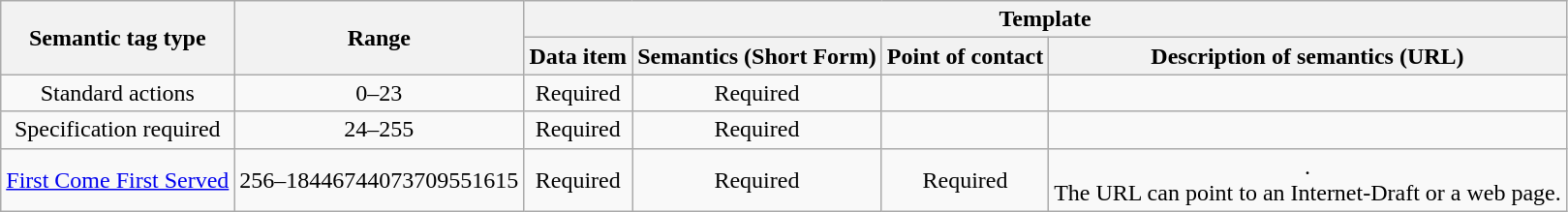<table class="wikitable" style="text-align:center;">
<tr>
<th rowspan="2">Semantic tag type</th>
<th rowspan="2">Range</th>
<th colspan="4">Template</th>
</tr>
<tr>
<th>Data item</th>
<th>Semantics (Short Form)</th>
<th>Point of contact</th>
<th>Description of semantics (URL)</th>
</tr>
<tr>
<td>Standard actions</td>
<td>0–23</td>
<td>Required</td>
<td>Required</td>
<td></td>
<td></td>
</tr>
<tr>
<td>Specification required</td>
<td>24–255</td>
<td>Required</td>
<td>Required</td>
<td></td>
<td></td>
</tr>
<tr>
<td><a href='#'>First Come First Served</a></td>
<td>256–18446744073709551615</td>
<td>Required</td>
<td>Required</td>
<td>Required</td>
<td>.<br>The URL can point to an Internet-Draft or a web page.</td>
</tr>
</table>
